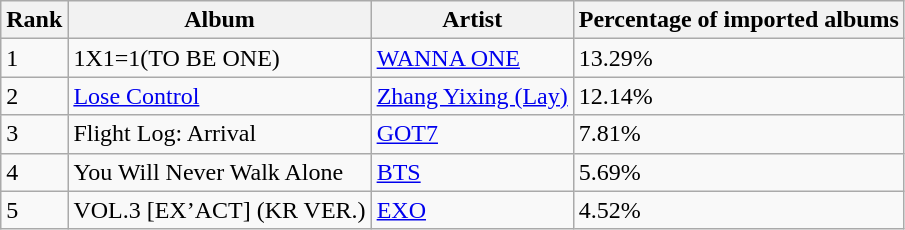<table class="wikitable sortable">
<tr>
<th>Rank</th>
<th class="unsortable">Album</th>
<th>Artist</th>
<th>Percentage of imported albums</th>
</tr>
<tr>
<td>1</td>
<td>1X1=1(TO BE ONE)</td>
<td><a href='#'>WANNA ONE</a></td>
<td>13.29%</td>
</tr>
<tr>
<td>2</td>
<td><a href='#'>Lose Control</a></td>
<td><a href='#'>Zhang Yixing (Lay)</a></td>
<td>12.14%</td>
</tr>
<tr>
<td>3</td>
<td>Flight Log: Arrival</td>
<td><a href='#'>GOT7</a></td>
<td>7.81%</td>
</tr>
<tr>
<td>4</td>
<td>You Will Never Walk Alone</td>
<td><a href='#'>BTS</a></td>
<td>5.69%</td>
</tr>
<tr>
<td>5</td>
<td>VOL.3 [EX’ACT] (KR VER.)</td>
<td><a href='#'>EXO</a></td>
<td>4.52%</td>
</tr>
</table>
